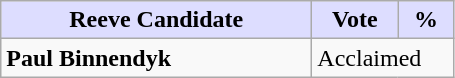<table class="wikitable">
<tr>
<th style="background:#ddf; width:200px;">Reeve Candidate</th>
<th style="background:#ddf; width:50px;">Vote</th>
<th style="background:#ddf; width:30px;">%</th>
</tr>
<tr>
<td><strong>Paul Binnendyk</strong></td>
<td colspan="2">Acclaimed</td>
</tr>
</table>
